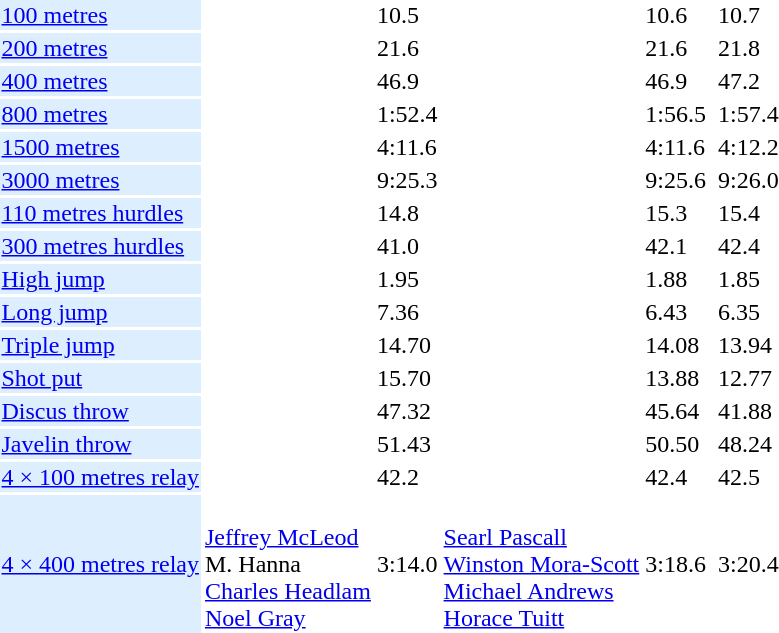<table>
<tr>
<td bgcolor = DDEEFF><a href='#'>100 metres</a></td>
<td></td>
<td>10.5</td>
<td></td>
<td>10.6</td>
<td></td>
<td>10.7</td>
</tr>
<tr>
<td bgcolor = DDEEFF><a href='#'>200 metres</a></td>
<td></td>
<td>21.6</td>
<td></td>
<td>21.6</td>
<td></td>
<td>21.8</td>
</tr>
<tr>
<td bgcolor = DDEEFF><a href='#'>400 metres</a></td>
<td></td>
<td>46.9</td>
<td></td>
<td>46.9</td>
<td></td>
<td>47.2</td>
</tr>
<tr>
<td bgcolor = DDEEFF><a href='#'>800 metres</a></td>
<td></td>
<td>1:52.4</td>
<td></td>
<td>1:56.5</td>
<td></td>
<td>1:57.4</td>
</tr>
<tr>
<td bgcolor = DDEEFF><a href='#'>1500 metres</a></td>
<td></td>
<td>4:11.6</td>
<td></td>
<td>4:11.6</td>
<td></td>
<td>4:12.2</td>
</tr>
<tr>
<td bgcolor = DDEEFF><a href='#'>3000 metres</a></td>
<td></td>
<td>9:25.3</td>
<td></td>
<td>9:25.6</td>
<td></td>
<td>9:26.0</td>
</tr>
<tr>
<td bgcolor = DDEEFF><a href='#'>110 metres hurdles</a></td>
<td></td>
<td>14.8</td>
<td></td>
<td>15.3</td>
<td></td>
<td>15.4</td>
</tr>
<tr>
<td bgcolor = DDEEFF><a href='#'>300 metres hurdles</a></td>
<td></td>
<td>41.0</td>
<td></td>
<td>42.1</td>
<td></td>
<td>42.4</td>
</tr>
<tr>
<td bgcolor = DDEEFF><a href='#'>High jump</a></td>
<td></td>
<td>1.95</td>
<td></td>
<td>1.88</td>
<td></td>
<td>1.85</td>
</tr>
<tr>
<td bgcolor = DDEEFF><a href='#'>Long jump</a></td>
<td></td>
<td>7.36</td>
<td></td>
<td>6.43</td>
<td></td>
<td>6.35</td>
</tr>
<tr>
<td bgcolor = DDEEFF><a href='#'>Triple jump</a></td>
<td></td>
<td>14.70</td>
<td></td>
<td>14.08</td>
<td></td>
<td>13.94</td>
</tr>
<tr>
<td bgcolor = DDEEFF><a href='#'>Shot put</a></td>
<td></td>
<td>15.70</td>
<td></td>
<td>13.88</td>
<td></td>
<td>12.77</td>
</tr>
<tr>
<td bgcolor = DDEEFF><a href='#'>Discus throw</a></td>
<td></td>
<td>47.32</td>
<td></td>
<td>45.64</td>
<td></td>
<td>41.88</td>
</tr>
<tr>
<td bgcolor = DDEEFF><a href='#'>Javelin throw</a></td>
<td></td>
<td>51.43</td>
<td></td>
<td>50.50</td>
<td></td>
<td>48.24</td>
</tr>
<tr>
<td bgcolor = DDEEFF><a href='#'>4 × 100 metres relay</a></td>
<td></td>
<td>42.2</td>
<td></td>
<td>42.4</td>
<td></td>
<td>42.5</td>
</tr>
<tr>
<td bgcolor = DDEEFF><a href='#'>4 × 400 metres relay</a></td>
<td> <br> <a href='#'>Jeffrey McLeod</a> <br> M. Hanna <br> <a href='#'>Charles Headlam</a> <br> <a href='#'>Noel Gray</a></td>
<td>3:14.0</td>
<td> <br> <a href='#'>Searl Pascall</a> <br> <a href='#'>Winston Mora-Scott</a> <br> <a href='#'>Michael Andrews</a> <br> <a href='#'>Horace Tuitt</a></td>
<td>3:18.6</td>
<td></td>
<td>3:20.4</td>
</tr>
</table>
